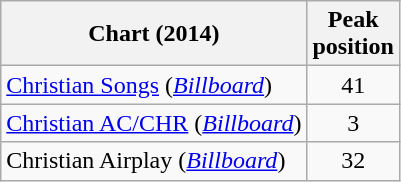<table class="wikitable">
<tr>
<th>Chart (2014)</th>
<th>Peak<br>position</th>
</tr>
<tr>
<td><a href='#'>Christian Songs</a> (<em><a href='#'>Billboard</a></em>)</td>
<td align="center">41</td>
</tr>
<tr>
<td><a href='#'>Christian AC/CHR</a> (<em><a href='#'>Billboard</a></em>)</td>
<td align="center">3</td>
</tr>
<tr>
<td>Christian Airplay (<em><a href='#'>Billboard</a></em>)</td>
<td align="center">32</td>
</tr>
</table>
